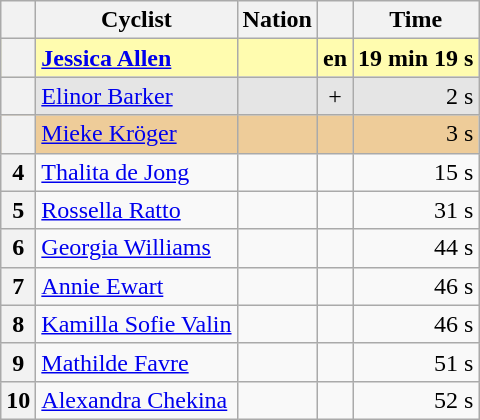<table class="wikitable">
<tr>
<th scope=col></th>
<th scope=col>Cyclist</th>
<th scope=col>Nation</th>
<th scope=col></th>
<th scope=col>Time</th>
</tr>
<tr bgcolor=fffcaf>
<th scope=row></th>
<td><strong><a href='#'>Jessica Allen</a></strong> </td>
<td><strong></strong></td>
<td><strong>en</strong></td>
<td><strong>19 min 19 s</strong></td>
</tr>
<tr bgcolor=e5e5e5>
<th scope=row></th>
<td><a href='#'>Elinor Barker</a></td>
<td></td>
<td align=center>+</td>
<td align=right>2 s</td>
</tr>
<tr bgcolor=eecc99>
<th scope=row></th>
<td><a href='#'>Mieke Kröger</a></td>
<td></td>
<td></td>
<td align=right>3 s</td>
</tr>
<tr>
<th scope=row>4</th>
<td><a href='#'>Thalita de Jong</a></td>
<td></td>
<td></td>
<td align=right>15 s</td>
</tr>
<tr>
<th scope=row>5</th>
<td><a href='#'>Rossella Ratto</a></td>
<td></td>
<td></td>
<td align=right>31 s</td>
</tr>
<tr>
<th scope=row>6</th>
<td><a href='#'>Georgia Williams</a></td>
<td></td>
<td></td>
<td align=right>44 s</td>
</tr>
<tr>
<th scope=row>7</th>
<td><a href='#'>Annie Ewart</a></td>
<td></td>
<td></td>
<td align=right>46 s</td>
</tr>
<tr>
<th scope=row>8</th>
<td><a href='#'>Kamilla Sofie Valin</a></td>
<td></td>
<td></td>
<td align=right>46 s</td>
</tr>
<tr>
<th scope=row>9</th>
<td><a href='#'>Mathilde Favre</a></td>
<td></td>
<td></td>
<td align=right>51 s</td>
</tr>
<tr>
<th scope=row>10</th>
<td><a href='#'>Alexandra Chekina</a></td>
<td></td>
<td></td>
<td align=right>52 s</td>
</tr>
</table>
